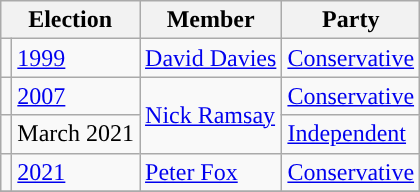<table class="wikitable">
<tr>
<th colspan="2">Election</th>
<th>Member</th>
<th>Party</th>
</tr>
<tr>
<td style="background-color: "></td>
<td><a href='#'>1999</a></td>
<td><a href='#'>David Davies</a></td>
<td><a href='#'>Conservative</a></td>
</tr>
<tr>
<td style="background-color: "></td>
<td><a href='#'>2007</a></td>
<td rowspan="2"><a href='#'>Nick Ramsay</a></td>
<td><a href='#'>Conservative</a></td>
</tr>
<tr>
<td style="background-color: "></td>
<td>March 2021</td>
<td><a href='#'>Independent</a></td>
</tr>
<tr>
<td style="background-color: "></td>
<td><a href='#'>2021</a></td>
<td><a href='#'>Peter Fox</a></td>
<td><a href='#'>Conservative</a></td>
</tr>
<tr>
</tr>
</table>
